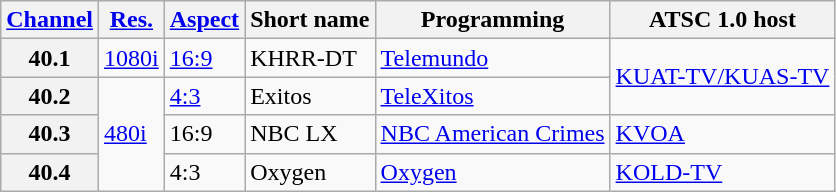<table class="wikitable">
<tr>
<th scope = "col"><a href='#'>Channel</a></th>
<th scope = "col"><a href='#'>Res.</a></th>
<th scope = "col"><a href='#'>Aspect</a></th>
<th scope = "col">Short name</th>
<th scope = "col">Programming</th>
<th scope = "col">ATSC 1.0 host</th>
</tr>
<tr>
<th scope = "row">40.1</th>
<td><a href='#'>1080i</a></td>
<td><a href='#'>16:9</a></td>
<td>KHRR-DT</td>
<td><a href='#'>Telemundo</a></td>
<td rowspan=2><a href='#'>KUAT-TV/KUAS-TV</a></td>
</tr>
<tr>
<th scope = "row">40.2</th>
<td rowspan="3"><a href='#'>480i</a></td>
<td><a href='#'>4:3</a></td>
<td>Exitos</td>
<td><a href='#'>TeleXitos</a></td>
</tr>
<tr>
<th scope = "row">40.3</th>
<td>16:9</td>
<td>NBC LX</td>
<td><a href='#'>NBC American Crimes</a></td>
<td><a href='#'>KVOA</a></td>
</tr>
<tr>
<th scope = "row">40.4</th>
<td>4:3</td>
<td>Oxygen</td>
<td><a href='#'>Oxygen</a></td>
<td><a href='#'>KOLD-TV</a></td>
</tr>
</table>
